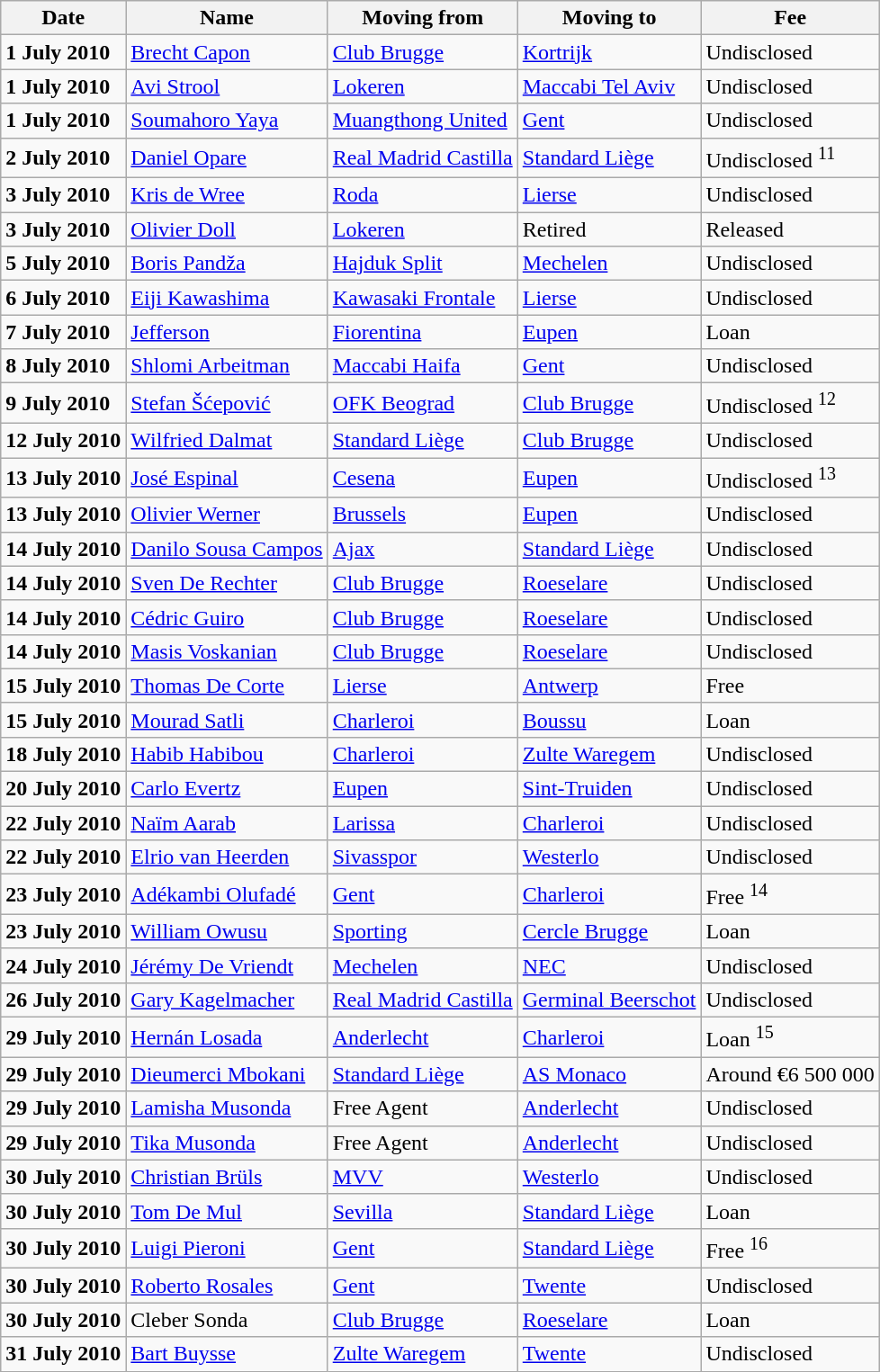<table class="wikitable sortable">
<tr>
<th>Date</th>
<th>Name</th>
<th>Moving from</th>
<th>Moving to</th>
<th>Fee</th>
</tr>
<tr>
<td><strong>1 July 2010</strong></td>
<td><a href='#'>Brecht Capon</a></td>
<td><a href='#'>Club Brugge</a></td>
<td><a href='#'>Kortrijk</a></td>
<td>Undisclosed </td>
</tr>
<tr>
<td><strong>1 July 2010</strong></td>
<td> <a href='#'>Avi Strool</a></td>
<td><a href='#'>Lokeren</a></td>
<td> <a href='#'>Maccabi Tel Aviv</a></td>
<td>Undisclosed </td>
</tr>
<tr>
<td><strong>1 July 2010</strong></td>
<td> <a href='#'>Soumahoro Yaya</a></td>
<td> <a href='#'>Muangthong United</a></td>
<td><a href='#'>Gent</a></td>
<td>Undisclosed </td>
</tr>
<tr>
<td><strong>2 July 2010</strong></td>
<td> <a href='#'>Daniel Opare</a></td>
<td> <a href='#'>Real Madrid Castilla</a></td>
<td><a href='#'>Standard Liège</a></td>
<td>Undisclosed <sup>11</sup> </td>
</tr>
<tr>
<td><strong>3 July 2010</strong></td>
<td><a href='#'>Kris de Wree</a></td>
<td> <a href='#'>Roda</a></td>
<td><a href='#'>Lierse</a></td>
<td>Undisclosed </td>
</tr>
<tr>
<td><strong>3 July 2010</strong></td>
<td><a href='#'>Olivier Doll</a></td>
<td><a href='#'>Lokeren</a></td>
<td>Retired</td>
<td>Released </td>
</tr>
<tr>
<td><strong>5 July 2010</strong></td>
<td> <a href='#'>Boris Pandža</a></td>
<td> <a href='#'>Hajduk Split</a></td>
<td><a href='#'>Mechelen</a></td>
<td>Undisclosed </td>
</tr>
<tr>
<td><strong>6 July 2010</strong></td>
<td> <a href='#'>Eiji Kawashima</a></td>
<td> <a href='#'>Kawasaki Frontale</a></td>
<td><a href='#'>Lierse</a></td>
<td>Undisclosed </td>
</tr>
<tr>
<td><strong>7 July 2010</strong></td>
<td> <a href='#'>Jefferson</a></td>
<td> <a href='#'>Fiorentina</a></td>
<td><a href='#'>Eupen</a></td>
<td>Loan </td>
</tr>
<tr>
<td><strong>8 July 2010</strong></td>
<td> <a href='#'>Shlomi Arbeitman</a></td>
<td> <a href='#'>Maccabi Haifa</a></td>
<td><a href='#'>Gent</a></td>
<td>Undisclosed </td>
</tr>
<tr>
<td><strong>9 July 2010</strong></td>
<td> <a href='#'>Stefan Šćepović</a></td>
<td> <a href='#'>OFK Beograd</a></td>
<td><a href='#'>Club Brugge</a></td>
<td>Undisclosed <sup>12</sup> </td>
</tr>
<tr>
<td><strong>12 July 2010</strong></td>
<td> <a href='#'>Wilfried Dalmat</a></td>
<td><a href='#'>Standard Liège</a></td>
<td><a href='#'>Club Brugge</a></td>
<td>Undisclosed </td>
</tr>
<tr>
<td><strong>13 July 2010</strong></td>
<td> <a href='#'>José Espinal</a></td>
<td> <a href='#'>Cesena</a></td>
<td><a href='#'>Eupen</a></td>
<td>Undisclosed <sup>13</sup> </td>
</tr>
<tr>
<td><strong>13 July 2010</strong></td>
<td><a href='#'>Olivier Werner</a></td>
<td><a href='#'>Brussels</a></td>
<td><a href='#'>Eupen</a></td>
<td>Undisclosed </td>
</tr>
<tr>
<td><strong>14 July 2010</strong></td>
<td> <a href='#'>Danilo Sousa Campos</a></td>
<td> <a href='#'>Ajax</a></td>
<td><a href='#'>Standard Liège</a></td>
<td>Undisclosed </td>
</tr>
<tr>
<td><strong>14 July 2010</strong></td>
<td><a href='#'>Sven De Rechter</a></td>
<td><a href='#'>Club Brugge</a></td>
<td><a href='#'>Roeselare</a></td>
<td>Undisclosed </td>
</tr>
<tr>
<td><strong>14 July 2010</strong></td>
<td><a href='#'>Cédric Guiro</a></td>
<td><a href='#'>Club Brugge</a></td>
<td><a href='#'>Roeselare</a></td>
<td>Undisclosed </td>
</tr>
<tr>
<td><strong>14 July 2010</strong></td>
<td><a href='#'>Masis Voskanian</a></td>
<td><a href='#'>Club Brugge</a></td>
<td><a href='#'>Roeselare</a></td>
<td>Undisclosed </td>
</tr>
<tr>
<td><strong>15 July 2010</strong></td>
<td><a href='#'>Thomas De Corte</a></td>
<td><a href='#'>Lierse</a></td>
<td><a href='#'>Antwerp</a></td>
<td>Free </td>
</tr>
<tr>
<td><strong>15 July 2010</strong></td>
<td> <a href='#'>Mourad Satli</a></td>
<td><a href='#'>Charleroi</a></td>
<td><a href='#'>Boussu</a></td>
<td>Loan </td>
</tr>
<tr>
<td><strong>18 July 2010</strong></td>
<td> <a href='#'>Habib Habibou</a></td>
<td><a href='#'>Charleroi</a></td>
<td><a href='#'>Zulte Waregem</a></td>
<td>Undisclosed </td>
</tr>
<tr>
<td><strong>20 July 2010</strong></td>
<td><a href='#'>Carlo Evertz</a></td>
<td><a href='#'>Eupen</a></td>
<td><a href='#'>Sint-Truiden</a></td>
<td>Undisclosed </td>
</tr>
<tr>
<td><strong>22 July 2010</strong></td>
<td><a href='#'>Naïm Aarab</a></td>
<td> <a href='#'>Larissa</a></td>
<td><a href='#'>Charleroi</a></td>
<td>Undisclosed </td>
</tr>
<tr>
<td><strong>22 July 2010</strong></td>
<td> <a href='#'>Elrio van Heerden</a></td>
<td> <a href='#'>Sivasspor</a></td>
<td><a href='#'>Westerlo</a></td>
<td>Undisclosed </td>
</tr>
<tr>
<td><strong>23 July 2010</strong></td>
<td> <a href='#'>Adékambi Olufadé</a></td>
<td><a href='#'>Gent</a></td>
<td><a href='#'>Charleroi</a></td>
<td>Free <sup>14</sup> </td>
</tr>
<tr>
<td><strong>23 July 2010</strong></td>
<td> <a href='#'>William Owusu</a></td>
<td> <a href='#'>Sporting</a></td>
<td><a href='#'>Cercle Brugge</a></td>
<td>Loan </td>
</tr>
<tr>
<td><strong>24 July 2010</strong></td>
<td><a href='#'>Jérémy De Vriendt</a></td>
<td><a href='#'>Mechelen</a></td>
<td> <a href='#'>NEC</a></td>
<td>Undisclosed </td>
</tr>
<tr>
<td><strong>26 July 2010</strong></td>
<td> <a href='#'>Gary Kagelmacher</a></td>
<td> <a href='#'>Real Madrid Castilla</a></td>
<td><a href='#'>Germinal Beerschot</a></td>
<td>Undisclosed </td>
</tr>
<tr>
<td><strong>29 July 2010</strong></td>
<td> <a href='#'>Hernán Losada</a></td>
<td><a href='#'>Anderlecht</a></td>
<td><a href='#'>Charleroi</a></td>
<td>Loan <sup>15</sup> </td>
</tr>
<tr>
<td><strong>29 July 2010</strong></td>
<td> <a href='#'>Dieumerci Mbokani</a></td>
<td><a href='#'>Standard Liège</a></td>
<td> <a href='#'>AS Monaco</a></td>
<td>Around €6 500 000</td>
</tr>
<tr>
<td><strong>29 July 2010</strong></td>
<td> <a href='#'>Lamisha Musonda</a></td>
<td>Free Agent</td>
<td><a href='#'>Anderlecht</a></td>
<td>Undisclosed </td>
</tr>
<tr>
<td><strong>29 July 2010</strong></td>
<td> <a href='#'>Tika Musonda</a></td>
<td>Free Agent</td>
<td><a href='#'>Anderlecht</a></td>
<td>Undisclosed </td>
</tr>
<tr>
<td><strong>30 July 2010</strong></td>
<td><a href='#'>Christian Brüls</a></td>
<td> <a href='#'>MVV</a></td>
<td><a href='#'>Westerlo</a></td>
<td>Undisclosed </td>
</tr>
<tr>
<td><strong>30 July 2010</strong></td>
<td><a href='#'>Tom De Mul</a></td>
<td> <a href='#'>Sevilla</a></td>
<td><a href='#'>Standard Liège</a></td>
<td>Loan </td>
</tr>
<tr>
<td><strong>30 July 2010</strong></td>
<td><a href='#'>Luigi Pieroni</a></td>
<td><a href='#'>Gent</a></td>
<td><a href='#'>Standard Liège</a></td>
<td>Free <sup>16</sup> </td>
</tr>
<tr>
<td><strong>30 July 2010</strong></td>
<td> <a href='#'>Roberto Rosales</a></td>
<td><a href='#'>Gent</a></td>
<td> <a href='#'>Twente</a></td>
<td>Undisclosed </td>
</tr>
<tr>
<td><strong>30 July 2010</strong></td>
<td> Cleber Sonda</td>
<td><a href='#'>Club Brugge</a></td>
<td><a href='#'>Roeselare</a></td>
<td>Loan </td>
</tr>
<tr>
<td><strong>31 July 2010</strong></td>
<td><a href='#'>Bart Buysse</a></td>
<td><a href='#'>Zulte Waregem</a></td>
<td> <a href='#'>Twente</a></td>
<td>Undisclosed </td>
</tr>
</table>
